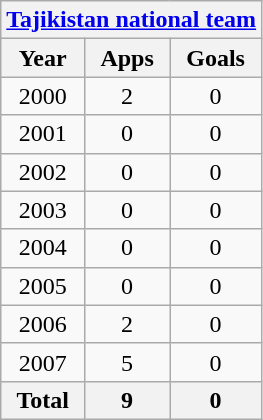<table class="wikitable" style="text-align:center">
<tr>
<th colspan=3><a href='#'>Tajikistan national team</a></th>
</tr>
<tr>
<th>Year</th>
<th>Apps</th>
<th>Goals</th>
</tr>
<tr>
<td>2000</td>
<td>2</td>
<td>0</td>
</tr>
<tr>
<td>2001</td>
<td>0</td>
<td>0</td>
</tr>
<tr>
<td>2002</td>
<td>0</td>
<td>0</td>
</tr>
<tr>
<td>2003</td>
<td>0</td>
<td>0</td>
</tr>
<tr>
<td>2004</td>
<td>0</td>
<td>0</td>
</tr>
<tr>
<td>2005</td>
<td>0</td>
<td>0</td>
</tr>
<tr>
<td>2006</td>
<td>2</td>
<td>0</td>
</tr>
<tr>
<td>2007</td>
<td>5</td>
<td>0</td>
</tr>
<tr>
<th>Total</th>
<th>9</th>
<th>0</th>
</tr>
</table>
